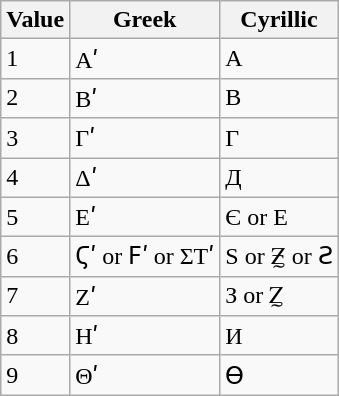<table class="wikitable">
<tr>
<th>Value</th>
<th>Greek</th>
<th>Cyrillic</th>
</tr>
<tr>
<td>1</td>
<td>Αʹ</td>
<td>А</td>
</tr>
<tr>
<td>2</td>
<td>Βʹ</td>
<td>В</td>
</tr>
<tr>
<td>3</td>
<td>Γʹ</td>
<td>Г</td>
</tr>
<tr>
<td>4</td>
<td>Δʹ</td>
<td>Д</td>
</tr>
<tr>
<td>5</td>
<td>Εʹ</td>
<td>Є or Е</td>
</tr>
<tr>
<td>6</td>
<td>Ϛʹ or Ϝʹ or ΣΤʹ</td>
<td>Ѕ or Ꙃ or Ꙅ</td>
</tr>
<tr>
<td>7</td>
<td>Ζʹ</td>
<td>З or Ꙁ</td>
</tr>
<tr>
<td>8</td>
<td>Ηʹ</td>
<td>И</td>
</tr>
<tr>
<td>9</td>
<td>Θʹ</td>
<td>Ѳ</td>
</tr>
</table>
